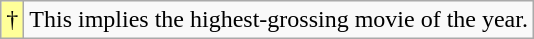<table class="wikitable">
<tr>
<td style="background-color:#FFFF99">†</td>
<td>This implies the highest-grossing movie of the year.</td>
</tr>
</table>
